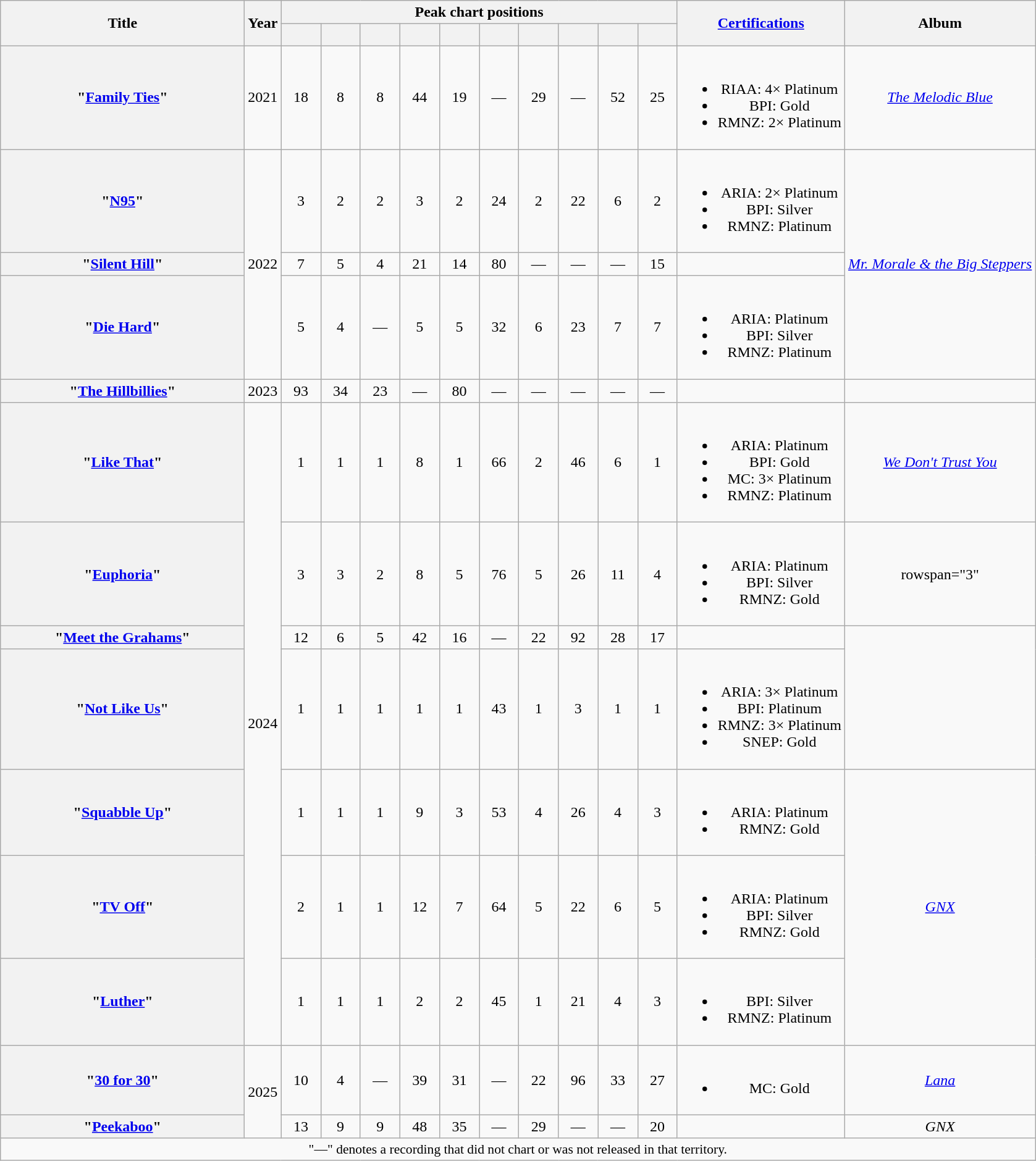<table class="wikitable plainrowheaders" style="text-align:center;" border="1">
<tr>
<th scope="col" rowspan="2" style="width:16em;">Title</th>
<th scope="col" rowspan="2" style="width:1em;">Year</th>
<th scope="col" colspan="10">Peak chart positions</th>
<th scope="col" rowspan="2"><a href='#'>Certifications</a></th>
<th scope="col" rowspan="2">Album</th>
</tr>
<tr>
<th scope="col" style="width:2.5em;font-size:90%;"><a href='#'></a><br></th>
<th scope="col" style="width:2.5em;font-size:90%;"><a href='#'></a><br></th>
<th scope="col" style="width:2.5em;font-size:90%;"><a href='#'></a><br></th>
<th scope="col" style="width:2.5em;font-size:90%;"><a href='#'></a><br></th>
<th scope="col" style="width:2.5em;font-size:90%;"><a href='#'></a><br></th>
<th scope="col" style="width:2.5em;font-size:90%;"><a href='#'></a><br></th>
<th scope="col" style="width:2.5em;font-size:90%;"><a href='#'></a><br></th>
<th scope="col" style="width:2.5em;font-size:90%;"><a href='#'></a><br></th>
<th scope="col" style="width:2.5em;font-size:90%;"><a href='#'></a><br></th>
<th scope="col" style="width:2.5em;font-size:90%;"><a href='#'></a><br></th>
</tr>
<tr>
<th scope="row">"<a href='#'>Family Ties</a>"<br></th>
<td>2021</td>
<td>18</td>
<td>8</td>
<td>8</td>
<td>44</td>
<td>19</td>
<td>—</td>
<td>29</td>
<td>—</td>
<td>52</td>
<td>25</td>
<td><br><ul><li>RIAA: 4× Platinum</li><li>BPI: Gold</li><li>RMNZ: 2× Platinum</li></ul></td>
<td><em><a href='#'>The Melodic Blue</a></em></td>
</tr>
<tr>
<th scope="row">"<a href='#'>N95</a>"</th>
<td rowspan="3">2022</td>
<td>3</td>
<td>2</td>
<td>2</td>
<td>3</td>
<td>2</td>
<td>24</td>
<td>2</td>
<td>22</td>
<td>6</td>
<td>2</td>
<td><br><ul><li>ARIA: 2× Platinum</li><li>BPI: Silver</li><li>RMNZ: Platinum</li></ul></td>
<td rowspan="3"><em><a href='#'>Mr. Morale & the Big Steppers</a></em></td>
</tr>
<tr>
<th scope="row">"<a href='#'>Silent Hill</a>"<br></th>
<td>7</td>
<td>5</td>
<td>4</td>
<td>21</td>
<td>14</td>
<td>80</td>
<td>—</td>
<td>—</td>
<td>—</td>
<td>15</td>
<td></td>
</tr>
<tr>
<th scope="row">"<a href='#'>Die Hard</a>"<br></th>
<td>5</td>
<td>4</td>
<td>—</td>
<td>5</td>
<td>5</td>
<td>32</td>
<td>6</td>
<td>23</td>
<td>7</td>
<td>7</td>
<td><br><ul><li>ARIA: Platinum</li><li>BPI: Silver</li><li>RMNZ: Platinum</li></ul></td>
</tr>
<tr>
<th scope="row">"<a href='#'>The Hillbillies</a>"<br></th>
<td>2023</td>
<td>93</td>
<td>34</td>
<td>23</td>
<td>—</td>
<td>80</td>
<td>—</td>
<td>—</td>
<td>—</td>
<td>—</td>
<td>—</td>
<td></td>
<td></td>
</tr>
<tr>
<th scope="row">"<a href='#'>Like That</a>"<br></th>
<td rowspan="7">2024</td>
<td>1</td>
<td>1</td>
<td>1</td>
<td>8</td>
<td>1</td>
<td>66</td>
<td>2</td>
<td>46</td>
<td>6</td>
<td>1</td>
<td><br><ul><li>ARIA: Platinum</li><li>BPI: Gold</li><li>MC: 3× Platinum</li><li>RMNZ: Platinum</li></ul></td>
<td><em><a href='#'>We Don't Trust You</a></em></td>
</tr>
<tr>
<th scope="row">"<a href='#'>Euphoria</a>"</th>
<td>3</td>
<td>3</td>
<td>2</td>
<td>8</td>
<td>5</td>
<td>76</td>
<td>5</td>
<td>26</td>
<td>11</td>
<td>4</td>
<td><br><ul><li>ARIA: Platinum</li><li>BPI: Silver</li><li>RMNZ: Gold</li></ul></td>
<td>rowspan="3" </td>
</tr>
<tr>
<th scope="row">"<a href='#'>Meet the Grahams</a>"</th>
<td>12</td>
<td>6</td>
<td>5</td>
<td>42</td>
<td>16</td>
<td>—</td>
<td>22</td>
<td>92</td>
<td>28</td>
<td>17</td>
<td></td>
</tr>
<tr>
<th scope="row">"<a href='#'>Not Like Us</a>"</th>
<td>1</td>
<td>1</td>
<td>1</td>
<td>1<br></td>
<td>1</td>
<td>43</td>
<td>1</td>
<td>3<br></td>
<td>1</td>
<td>1</td>
<td><br><ul><li>ARIA: 3× Platinum</li><li>BPI: Platinum</li><li>RMNZ: 3× Platinum</li><li>SNEP: Gold</li></ul></td>
</tr>
<tr>
<th scope="row">"<a href='#'>Squabble Up</a>"</th>
<td>1</td>
<td>1</td>
<td>1</td>
<td>9</td>
<td>3</td>
<td>53</td>
<td>4</td>
<td>26</td>
<td>4</td>
<td>3</td>
<td><br><ul><li>ARIA: Platinum</li><li>RMNZ: Gold</li></ul></td>
<td rowspan="3"><em><a href='#'>GNX</a></em></td>
</tr>
<tr>
<th scope="row">"<a href='#'>TV Off</a>"<br></th>
<td>2</td>
<td>1</td>
<td>1</td>
<td>12</td>
<td>7</td>
<td>64</td>
<td>5</td>
<td>22<br></td>
<td>6</td>
<td>5</td>
<td><br><ul><li>ARIA: Platinum</li><li>BPI: Silver</li><li>RMNZ: Gold</li></ul></td>
</tr>
<tr>
<th scope="row">"<a href='#'>Luther</a>"<br></th>
<td>1<br></td>
<td>1</td>
<td>1</td>
<td>2<br></td>
<td>2</td>
<td>45</td>
<td>1</td>
<td>21<br></td>
<td>4</td>
<td>3</td>
<td><br><ul><li>BPI: Silver</li><li>RMNZ: Platinum</li></ul></td>
</tr>
<tr>
<th scope="row">"<a href='#'>30 for 30</a>"<br></th>
<td rowspan="2">2025</td>
<td>10</td>
<td>4</td>
<td>—</td>
<td>39<br></td>
<td>31</td>
<td>—</td>
<td>22<br></td>
<td>96<br></td>
<td>33</td>
<td>27</td>
<td><br><ul><li>MC: Gold</li></ul></td>
<td><em><a href='#'>Lana</a></em></td>
</tr>
<tr>
<th scope="row">"<a href='#'>Peekaboo</a>"<br></th>
<td>13</td>
<td>9</td>
<td>9</td>
<td>48</td>
<td>35</td>
<td>—</td>
<td>29</td>
<td>—</td>
<td>—</td>
<td>20</td>
<td></td>
<td><em>GNX</em></td>
</tr>
<tr>
<td colspan="14" style="font-size:90%">"—" denotes a recording that did not chart or was not released in that territory.</td>
</tr>
</table>
